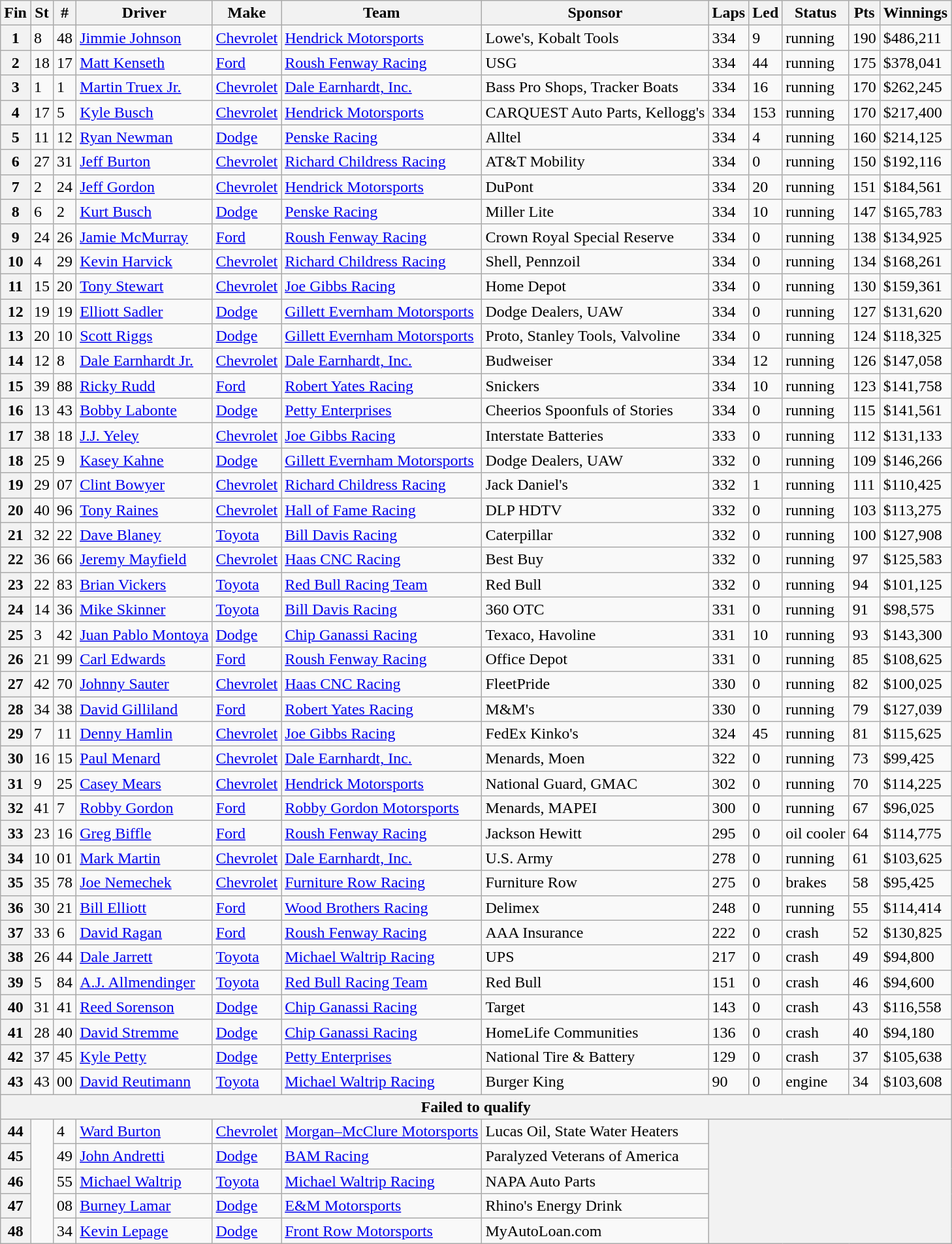<table class="wikitable sortable">
<tr>
<th>Fin</th>
<th>St</th>
<th>#</th>
<th>Driver</th>
<th>Make</th>
<th>Team</th>
<th>Sponsor</th>
<th>Laps</th>
<th>Led</th>
<th>Status</th>
<th>Pts</th>
<th>Winnings</th>
</tr>
<tr>
<th>1</th>
<td>8</td>
<td>48</td>
<td><a href='#'>Jimmie Johnson</a></td>
<td><a href='#'>Chevrolet</a></td>
<td><a href='#'>Hendrick Motorsports</a></td>
<td>Lowe's, Kobalt Tools</td>
<td>334</td>
<td>9</td>
<td>running</td>
<td>190</td>
<td>$486,211</td>
</tr>
<tr>
<th>2</th>
<td>18</td>
<td>17</td>
<td><a href='#'>Matt Kenseth</a></td>
<td><a href='#'>Ford</a></td>
<td><a href='#'>Roush Fenway Racing</a></td>
<td>USG</td>
<td>334</td>
<td>44</td>
<td>running</td>
<td>175</td>
<td>$378,041</td>
</tr>
<tr>
<th>3</th>
<td>1</td>
<td>1</td>
<td><a href='#'>Martin Truex Jr.</a></td>
<td><a href='#'>Chevrolet</a></td>
<td><a href='#'>Dale Earnhardt, Inc.</a></td>
<td>Bass Pro Shops, Tracker Boats</td>
<td>334</td>
<td>16</td>
<td>running</td>
<td>170</td>
<td>$262,245</td>
</tr>
<tr>
<th>4</th>
<td>17</td>
<td>5</td>
<td><a href='#'>Kyle Busch</a></td>
<td><a href='#'>Chevrolet</a></td>
<td><a href='#'>Hendrick Motorsports</a></td>
<td>CARQUEST Auto Parts, Kellogg's</td>
<td>334</td>
<td>153</td>
<td>running</td>
<td>170</td>
<td>$217,400</td>
</tr>
<tr>
<th>5</th>
<td>11</td>
<td>12</td>
<td><a href='#'>Ryan Newman</a></td>
<td><a href='#'>Dodge</a></td>
<td><a href='#'>Penske Racing</a></td>
<td>Alltel</td>
<td>334</td>
<td>4</td>
<td>running</td>
<td>160</td>
<td>$214,125</td>
</tr>
<tr>
<th>6</th>
<td>27</td>
<td>31</td>
<td><a href='#'>Jeff Burton</a></td>
<td><a href='#'>Chevrolet</a></td>
<td><a href='#'>Richard Childress Racing</a></td>
<td>AT&T Mobility</td>
<td>334</td>
<td>0</td>
<td>running</td>
<td>150</td>
<td>$192,116</td>
</tr>
<tr>
<th>7</th>
<td>2</td>
<td>24</td>
<td><a href='#'>Jeff Gordon</a></td>
<td><a href='#'>Chevrolet</a></td>
<td><a href='#'>Hendrick Motorsports</a></td>
<td>DuPont</td>
<td>334</td>
<td>20</td>
<td>running</td>
<td>151</td>
<td>$184,561</td>
</tr>
<tr>
<th>8</th>
<td>6</td>
<td>2</td>
<td><a href='#'>Kurt Busch</a></td>
<td><a href='#'>Dodge</a></td>
<td><a href='#'>Penske Racing</a></td>
<td>Miller Lite</td>
<td>334</td>
<td>10</td>
<td>running</td>
<td>147</td>
<td>$165,783</td>
</tr>
<tr>
<th>9</th>
<td>24</td>
<td>26</td>
<td><a href='#'>Jamie McMurray</a></td>
<td><a href='#'>Ford</a></td>
<td><a href='#'>Roush Fenway Racing</a></td>
<td>Crown Royal Special Reserve</td>
<td>334</td>
<td>0</td>
<td>running</td>
<td>138</td>
<td>$134,925</td>
</tr>
<tr>
<th>10</th>
<td>4</td>
<td>29</td>
<td><a href='#'>Kevin Harvick</a></td>
<td><a href='#'>Chevrolet</a></td>
<td><a href='#'>Richard Childress Racing</a></td>
<td>Shell, Pennzoil</td>
<td>334</td>
<td>0</td>
<td>running</td>
<td>134</td>
<td>$168,261</td>
</tr>
<tr>
<th>11</th>
<td>15</td>
<td>20</td>
<td><a href='#'>Tony Stewart</a></td>
<td><a href='#'>Chevrolet</a></td>
<td><a href='#'>Joe Gibbs Racing</a></td>
<td>Home Depot</td>
<td>334</td>
<td>0</td>
<td>running</td>
<td>130</td>
<td>$159,361</td>
</tr>
<tr>
<th>12</th>
<td>19</td>
<td>19</td>
<td><a href='#'>Elliott Sadler</a></td>
<td><a href='#'>Dodge</a></td>
<td><a href='#'>Gillett Evernham Motorsports</a></td>
<td>Dodge Dealers, UAW</td>
<td>334</td>
<td>0</td>
<td>running</td>
<td>127</td>
<td>$131,620</td>
</tr>
<tr>
<th>13</th>
<td>20</td>
<td>10</td>
<td><a href='#'>Scott Riggs</a></td>
<td><a href='#'>Dodge</a></td>
<td><a href='#'>Gillett Evernham Motorsports</a></td>
<td>Proto, Stanley Tools, Valvoline</td>
<td>334</td>
<td>0</td>
<td>running</td>
<td>124</td>
<td>$118,325</td>
</tr>
<tr>
<th>14</th>
<td>12</td>
<td>8</td>
<td><a href='#'>Dale Earnhardt Jr.</a></td>
<td><a href='#'>Chevrolet</a></td>
<td><a href='#'>Dale Earnhardt, Inc.</a></td>
<td>Budweiser</td>
<td>334</td>
<td>12</td>
<td>running</td>
<td>126</td>
<td>$147,058</td>
</tr>
<tr>
<th>15</th>
<td>39</td>
<td>88</td>
<td><a href='#'>Ricky Rudd</a></td>
<td><a href='#'>Ford</a></td>
<td><a href='#'>Robert Yates Racing</a></td>
<td>Snickers</td>
<td>334</td>
<td>10</td>
<td>running</td>
<td>123</td>
<td>$141,758</td>
</tr>
<tr>
<th>16</th>
<td>13</td>
<td>43</td>
<td><a href='#'>Bobby Labonte</a></td>
<td><a href='#'>Dodge</a></td>
<td><a href='#'>Petty Enterprises</a></td>
<td>Cheerios Spoonfuls of Stories</td>
<td>334</td>
<td>0</td>
<td>running</td>
<td>115</td>
<td>$141,561</td>
</tr>
<tr>
<th>17</th>
<td>38</td>
<td>18</td>
<td><a href='#'>J.J. Yeley</a></td>
<td><a href='#'>Chevrolet</a></td>
<td><a href='#'>Joe Gibbs Racing</a></td>
<td>Interstate Batteries</td>
<td>333</td>
<td>0</td>
<td>running</td>
<td>112</td>
<td>$131,133</td>
</tr>
<tr>
<th>18</th>
<td>25</td>
<td>9</td>
<td><a href='#'>Kasey Kahne</a></td>
<td><a href='#'>Dodge</a></td>
<td><a href='#'>Gillett Evernham Motorsports</a></td>
<td>Dodge Dealers, UAW</td>
<td>332</td>
<td>0</td>
<td>running</td>
<td>109</td>
<td>$146,266</td>
</tr>
<tr>
<th>19</th>
<td>29</td>
<td>07</td>
<td><a href='#'>Clint Bowyer</a></td>
<td><a href='#'>Chevrolet</a></td>
<td><a href='#'>Richard Childress Racing</a></td>
<td>Jack Daniel's</td>
<td>332</td>
<td>1</td>
<td>running</td>
<td>111</td>
<td>$110,425</td>
</tr>
<tr>
<th>20</th>
<td>40</td>
<td>96</td>
<td><a href='#'>Tony Raines</a></td>
<td><a href='#'>Chevrolet</a></td>
<td><a href='#'>Hall of Fame Racing</a></td>
<td>DLP HDTV</td>
<td>332</td>
<td>0</td>
<td>running</td>
<td>103</td>
<td>$113,275</td>
</tr>
<tr>
<th>21</th>
<td>32</td>
<td>22</td>
<td><a href='#'>Dave Blaney</a></td>
<td><a href='#'>Toyota</a></td>
<td><a href='#'>Bill Davis Racing</a></td>
<td>Caterpillar</td>
<td>332</td>
<td>0</td>
<td>running</td>
<td>100</td>
<td>$127,908</td>
</tr>
<tr>
<th>22</th>
<td>36</td>
<td>66</td>
<td><a href='#'>Jeremy Mayfield</a></td>
<td><a href='#'>Chevrolet</a></td>
<td><a href='#'>Haas CNC Racing</a></td>
<td>Best Buy</td>
<td>332</td>
<td>0</td>
<td>running</td>
<td>97</td>
<td>$125,583</td>
</tr>
<tr>
<th>23</th>
<td>22</td>
<td>83</td>
<td><a href='#'>Brian Vickers</a></td>
<td><a href='#'>Toyota</a></td>
<td><a href='#'>Red Bull Racing Team</a></td>
<td>Red Bull</td>
<td>332</td>
<td>0</td>
<td>running</td>
<td>94</td>
<td>$101,125</td>
</tr>
<tr>
<th>24</th>
<td>14</td>
<td>36</td>
<td><a href='#'>Mike Skinner</a></td>
<td><a href='#'>Toyota</a></td>
<td><a href='#'>Bill Davis Racing</a></td>
<td>360 OTC</td>
<td>331</td>
<td>0</td>
<td>running</td>
<td>91</td>
<td>$98,575</td>
</tr>
<tr>
<th>25</th>
<td>3</td>
<td>42</td>
<td><a href='#'>Juan Pablo Montoya</a></td>
<td><a href='#'>Dodge</a></td>
<td><a href='#'>Chip Ganassi Racing</a></td>
<td>Texaco, Havoline</td>
<td>331</td>
<td>10</td>
<td>running</td>
<td>93</td>
<td>$143,300</td>
</tr>
<tr>
<th>26</th>
<td>21</td>
<td>99</td>
<td><a href='#'>Carl Edwards</a></td>
<td><a href='#'>Ford</a></td>
<td><a href='#'>Roush Fenway Racing</a></td>
<td>Office Depot</td>
<td>331</td>
<td>0</td>
<td>running</td>
<td>85</td>
<td>$108,625</td>
</tr>
<tr>
<th>27</th>
<td>42</td>
<td>70</td>
<td><a href='#'>Johnny Sauter</a></td>
<td><a href='#'>Chevrolet</a></td>
<td><a href='#'>Haas CNC Racing</a></td>
<td>FleetPride</td>
<td>330</td>
<td>0</td>
<td>running</td>
<td>82</td>
<td>$100,025</td>
</tr>
<tr>
<th>28</th>
<td>34</td>
<td>38</td>
<td><a href='#'>David Gilliland</a></td>
<td><a href='#'>Ford</a></td>
<td><a href='#'>Robert Yates Racing</a></td>
<td>M&M's</td>
<td>330</td>
<td>0</td>
<td>running</td>
<td>79</td>
<td>$127,039</td>
</tr>
<tr>
<th>29</th>
<td>7</td>
<td>11</td>
<td><a href='#'>Denny Hamlin</a></td>
<td><a href='#'>Chevrolet</a></td>
<td><a href='#'>Joe Gibbs Racing</a></td>
<td>FedEx Kinko's</td>
<td>324</td>
<td>45</td>
<td>running</td>
<td>81</td>
<td>$115,625</td>
</tr>
<tr>
<th>30</th>
<td>16</td>
<td>15</td>
<td><a href='#'>Paul Menard</a></td>
<td><a href='#'>Chevrolet</a></td>
<td><a href='#'>Dale Earnhardt, Inc.</a></td>
<td>Menards, Moen</td>
<td>322</td>
<td>0</td>
<td>running</td>
<td>73</td>
<td>$99,425</td>
</tr>
<tr>
<th>31</th>
<td>9</td>
<td>25</td>
<td><a href='#'>Casey Mears</a></td>
<td><a href='#'>Chevrolet</a></td>
<td><a href='#'>Hendrick Motorsports</a></td>
<td>National Guard, GMAC</td>
<td>302</td>
<td>0</td>
<td>running</td>
<td>70</td>
<td>$114,225</td>
</tr>
<tr>
<th>32</th>
<td>41</td>
<td>7</td>
<td><a href='#'>Robby Gordon</a></td>
<td><a href='#'>Ford</a></td>
<td><a href='#'>Robby Gordon Motorsports</a></td>
<td>Menards, MAPEI</td>
<td>300</td>
<td>0</td>
<td>running</td>
<td>67</td>
<td>$96,025</td>
</tr>
<tr>
<th>33</th>
<td>23</td>
<td>16</td>
<td><a href='#'>Greg Biffle</a></td>
<td><a href='#'>Ford</a></td>
<td><a href='#'>Roush Fenway Racing</a></td>
<td>Jackson Hewitt</td>
<td>295</td>
<td>0</td>
<td>oil cooler</td>
<td>64</td>
<td>$114,775</td>
</tr>
<tr>
<th>34</th>
<td>10</td>
<td>01</td>
<td><a href='#'>Mark Martin</a></td>
<td><a href='#'>Chevrolet</a></td>
<td><a href='#'>Dale Earnhardt, Inc.</a></td>
<td>U.S. Army</td>
<td>278</td>
<td>0</td>
<td>running</td>
<td>61</td>
<td>$103,625</td>
</tr>
<tr>
<th>35</th>
<td>35</td>
<td>78</td>
<td><a href='#'>Joe Nemechek</a></td>
<td><a href='#'>Chevrolet</a></td>
<td><a href='#'>Furniture Row Racing</a></td>
<td>Furniture Row</td>
<td>275</td>
<td>0</td>
<td>brakes</td>
<td>58</td>
<td>$95,425</td>
</tr>
<tr>
<th>36</th>
<td>30</td>
<td>21</td>
<td><a href='#'>Bill Elliott</a></td>
<td><a href='#'>Ford</a></td>
<td><a href='#'>Wood Brothers Racing</a></td>
<td>Delimex</td>
<td>248</td>
<td>0</td>
<td>running</td>
<td>55</td>
<td>$114,414</td>
</tr>
<tr>
<th>37</th>
<td>33</td>
<td>6</td>
<td><a href='#'>David Ragan</a></td>
<td><a href='#'>Ford</a></td>
<td><a href='#'>Roush Fenway Racing</a></td>
<td>AAA Insurance</td>
<td>222</td>
<td>0</td>
<td>crash</td>
<td>52</td>
<td>$130,825</td>
</tr>
<tr>
<th>38</th>
<td>26</td>
<td>44</td>
<td><a href='#'>Dale Jarrett</a></td>
<td><a href='#'>Toyota</a></td>
<td><a href='#'>Michael Waltrip Racing</a></td>
<td>UPS</td>
<td>217</td>
<td>0</td>
<td>crash</td>
<td>49</td>
<td>$94,800</td>
</tr>
<tr>
<th>39</th>
<td>5</td>
<td>84</td>
<td><a href='#'>A.J. Allmendinger</a></td>
<td><a href='#'>Toyota</a></td>
<td><a href='#'>Red Bull Racing Team</a></td>
<td>Red Bull</td>
<td>151</td>
<td>0</td>
<td>crash</td>
<td>46</td>
<td>$94,600</td>
</tr>
<tr>
<th>40</th>
<td>31</td>
<td>41</td>
<td><a href='#'>Reed Sorenson</a></td>
<td><a href='#'>Dodge</a></td>
<td><a href='#'>Chip Ganassi Racing</a></td>
<td>Target</td>
<td>143</td>
<td>0</td>
<td>crash</td>
<td>43</td>
<td>$116,558</td>
</tr>
<tr>
<th>41</th>
<td>28</td>
<td>40</td>
<td><a href='#'>David Stremme</a></td>
<td><a href='#'>Dodge</a></td>
<td><a href='#'>Chip Ganassi Racing</a></td>
<td>HomeLife Communities</td>
<td>136</td>
<td>0</td>
<td>crash</td>
<td>40</td>
<td>$94,180</td>
</tr>
<tr>
<th>42</th>
<td>37</td>
<td>45</td>
<td><a href='#'>Kyle Petty</a></td>
<td><a href='#'>Dodge</a></td>
<td><a href='#'>Petty Enterprises</a></td>
<td>National Tire & Battery</td>
<td>129</td>
<td>0</td>
<td>crash</td>
<td>37</td>
<td>$105,638</td>
</tr>
<tr>
<th>43</th>
<td>43</td>
<td>00</td>
<td><a href='#'>David Reutimann</a></td>
<td><a href='#'>Toyota</a></td>
<td><a href='#'>Michael Waltrip Racing</a></td>
<td>Burger King</td>
<td>90</td>
<td>0</td>
<td>engine</td>
<td>34</td>
<td>$103,608</td>
</tr>
<tr>
<th colspan="12">Failed to qualify</th>
</tr>
<tr>
<th>44</th>
<td rowspan="5"></td>
<td>4</td>
<td><a href='#'>Ward Burton</a></td>
<td><a href='#'>Chevrolet</a></td>
<td><a href='#'>Morgan–McClure Motorsports</a></td>
<td>Lucas Oil, State Water Heaters</td>
<th colspan="5" rowspan="5"></th>
</tr>
<tr>
<th>45</th>
<td>49</td>
<td><a href='#'>John Andretti</a></td>
<td><a href='#'>Dodge</a></td>
<td><a href='#'>BAM Racing</a></td>
<td>Paralyzed Veterans of America</td>
</tr>
<tr>
<th>46</th>
<td>55</td>
<td><a href='#'>Michael Waltrip</a></td>
<td><a href='#'>Toyota</a></td>
<td><a href='#'>Michael Waltrip Racing</a></td>
<td>NAPA Auto Parts</td>
</tr>
<tr>
<th>47</th>
<td>08</td>
<td><a href='#'>Burney Lamar</a></td>
<td><a href='#'>Dodge</a></td>
<td><a href='#'>E&M Motorsports</a></td>
<td>Rhino's Energy Drink</td>
</tr>
<tr>
<th>48</th>
<td>34</td>
<td><a href='#'>Kevin Lepage</a></td>
<td><a href='#'>Dodge</a></td>
<td><a href='#'>Front Row Motorsports</a></td>
<td>MyAutoLoan.com</td>
</tr>
</table>
